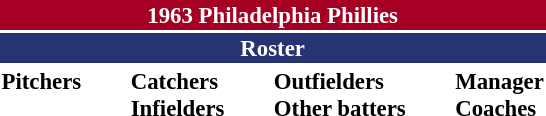<table class="toccolours" style="font-size: 95%;">
<tr>
<th colspan="10" style="background-color: #A50024; color: white; text-align: center;">1963 Philadelphia Phillies</th>
</tr>
<tr>
<td colspan="10" style="background-color: #263473; color: white; text-align: center;"><strong>Roster</strong></td>
</tr>
<tr>
<td valign="top"><strong>Pitchers</strong><br>












</td>
<td width="25px"></td>
<td valign="top"><strong>Catchers</strong><br>


<strong>Infielders</strong>








</td>
<td width="25px"></td>
<td valign="top"><strong>Outfielders</strong><br>







<strong>Other batters</strong>
</td>
<td width="25px"></td>
<td valign="top"><strong>Manager</strong><br>
<strong>Coaches</strong>


</td>
</tr>
<tr>
</tr>
</table>
